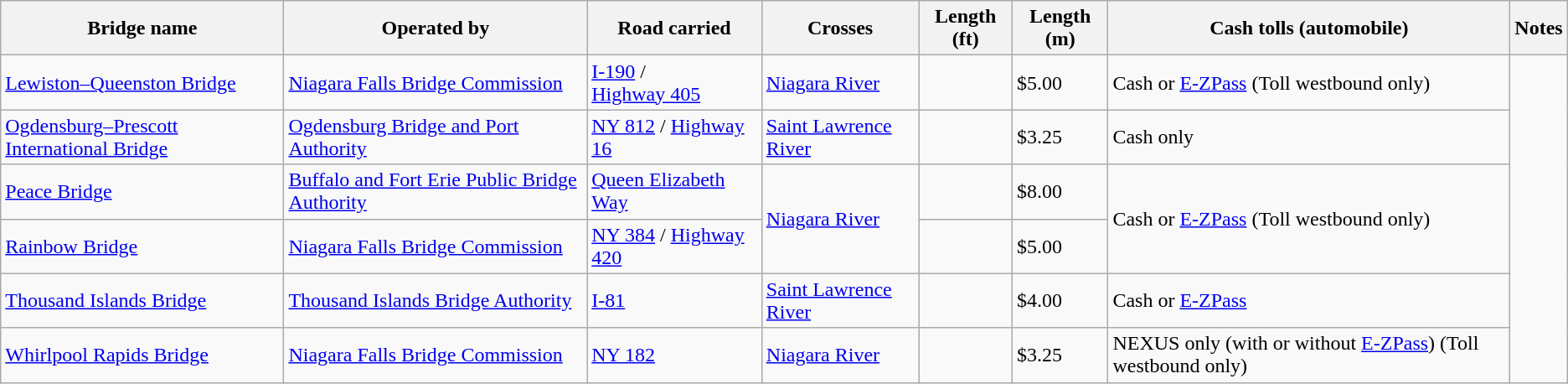<table class=wikitable>
<tr>
<th scope=col>Bridge name</th>
<th scope=col>Operated by</th>
<th scope=col>Road carried</th>
<th scope=col>Crosses</th>
<th scope=col>Length (ft)</th>
<th scope=col>Length (m)</th>
<th scope=col>Cash tolls (automobile)</th>
<th scope=col>Notes</th>
</tr>
<tr>
<td><a href='#'>Lewiston–Queenston Bridge</a></td>
<td><a href='#'>Niagara Falls Bridge Commission</a></td>
<td><a href='#'>I-190</a> / <a href='#'>Highway 405</a></td>
<td><a href='#'>Niagara River</a></td>
<td></td>
<td>$5.00</td>
<td>Cash or <a href='#'>E-ZPass</a> (Toll westbound only)</td>
</tr>
<tr>
<td><a href='#'>Ogdensburg–Prescott International Bridge</a></td>
<td><a href='#'>Ogdensburg Bridge and Port Authority</a></td>
<td><a href='#'>NY 812</a> / <a href='#'>Highway 16</a></td>
<td><a href='#'>Saint Lawrence River</a></td>
<td></td>
<td>$3.25</td>
<td>Cash only</td>
</tr>
<tr>
<td><a href='#'>Peace Bridge</a></td>
<td><a href='#'>Buffalo and Fort Erie Public Bridge Authority</a></td>
<td><a href='#'>Queen Elizabeth Way</a></td>
<td rowspan="2"><a href='#'>Niagara River</a></td>
<td></td>
<td>$8.00</td>
<td rowspan="2">Cash or <a href='#'>E-ZPass</a> (Toll westbound only)</td>
</tr>
<tr>
<td><a href='#'>Rainbow Bridge</a></td>
<td><a href='#'>Niagara Falls Bridge Commission</a></td>
<td><a href='#'>NY 384</a> / <a href='#'>Highway 420</a></td>
<td></td>
<td>$5.00</td>
</tr>
<tr>
<td><a href='#'>Thousand Islands Bridge</a></td>
<td><a href='#'>Thousand Islands Bridge Authority</a></td>
<td><a href='#'>I-81</a></td>
<td><a href='#'>Saint Lawrence River</a></td>
<td></td>
<td>$4.00</td>
<td>Cash or <a href='#'>E-ZPass</a></td>
</tr>
<tr>
<td><a href='#'>Whirlpool Rapids Bridge</a></td>
<td><a href='#'>Niagara Falls Bridge Commission</a></td>
<td><a href='#'>NY 182</a></td>
<td><a href='#'>Niagara River</a></td>
<td></td>
<td>$3.25</td>
<td>NEXUS only (with or without <a href='#'>E-ZPass</a>) (Toll westbound only)</td>
</tr>
</table>
